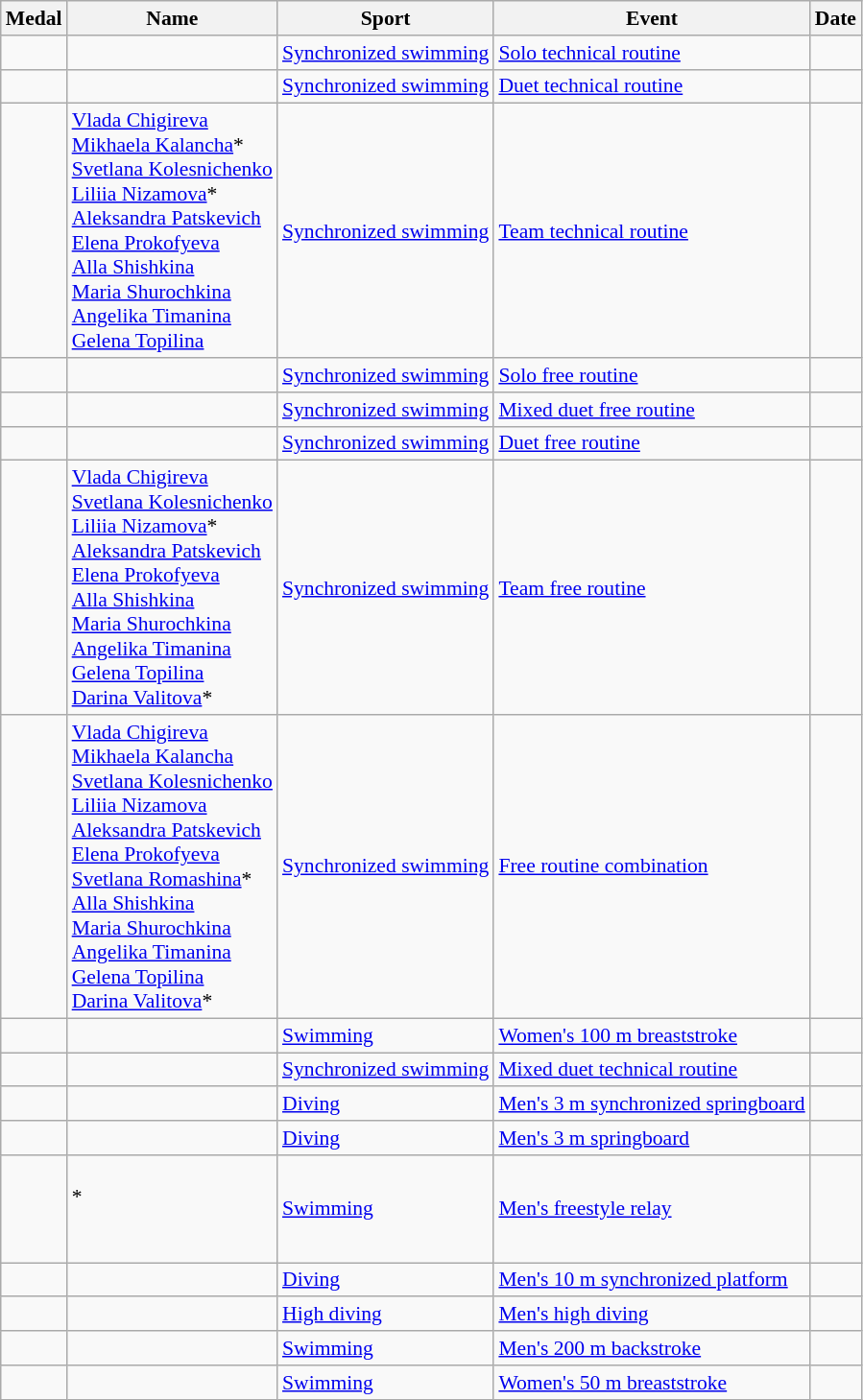<table class="wikitable sortable" style="font-size:90%">
<tr>
<th>Medal</th>
<th>Name</th>
<th>Sport</th>
<th>Event</th>
<th>Date</th>
</tr>
<tr>
<td></td>
<td></td>
<td><a href='#'>Synchronized swimming</a></td>
<td><a href='#'>Solo technical routine</a></td>
<td></td>
</tr>
<tr>
<td></td>
<td><br></td>
<td><a href='#'>Synchronized swimming</a></td>
<td><a href='#'>Duet technical routine</a></td>
<td></td>
</tr>
<tr>
<td></td>
<td><a href='#'>Vlada Chigireva</a><br><a href='#'>Mikhaela Kalancha</a>*<br><a href='#'>Svetlana Kolesnichenko</a><br><a href='#'>Liliia Nizamova</a>*<br><a href='#'>Aleksandra Patskevich</a><br><a href='#'>Elena Prokofyeva</a><br><a href='#'>Alla Shishkina</a><br><a href='#'>Maria Shurochkina</a><br><a href='#'>Angelika Timanina</a><br><a href='#'>Gelena Topilina</a></td>
<td><a href='#'>Synchronized swimming</a></td>
<td><a href='#'>Team technical routine</a></td>
<td></td>
</tr>
<tr>
<td></td>
<td></td>
<td><a href='#'>Synchronized swimming</a></td>
<td><a href='#'>Solo free routine</a></td>
<td></td>
</tr>
<tr>
<td></td>
<td><br></td>
<td><a href='#'>Synchronized swimming</a></td>
<td><a href='#'>Mixed duet free routine</a></td>
<td></td>
</tr>
<tr>
<td></td>
<td><br></td>
<td><a href='#'>Synchronized swimming</a></td>
<td><a href='#'>Duet free routine</a></td>
<td></td>
</tr>
<tr>
<td></td>
<td><a href='#'>Vlada Chigireva</a><br><a href='#'>Svetlana Kolesnichenko</a><br><a href='#'>Liliia Nizamova</a>*<br><a href='#'>Aleksandra Patskevich</a><br><a href='#'>Elena Prokofyeva</a><br><a href='#'>Alla Shishkina</a><br><a href='#'>Maria Shurochkina</a><br><a href='#'>Angelika Timanina</a><br><a href='#'>Gelena Topilina</a><br><a href='#'>Darina Valitova</a>*</td>
<td><a href='#'>Synchronized swimming</a></td>
<td><a href='#'>Team free routine</a></td>
<td></td>
</tr>
<tr>
<td></td>
<td><a href='#'>Vlada Chigireva</a> <br><a href='#'>Mikhaela Kalancha</a> <br><a href='#'>Svetlana Kolesnichenko</a><br><a href='#'>Liliia Nizamova</a><br><a href='#'>Aleksandra Patskevich</a><br><a href='#'>Elena Prokofyeva</a><br><a href='#'>Svetlana Romashina</a>*<br><a href='#'>Alla Shishkina</a><br><a href='#'>Maria Shurochkina</a><br><a href='#'>Angelika Timanina</a><br><a href='#'>Gelena Topilina</a><br><a href='#'>Darina Valitova</a>*</td>
<td><a href='#'>Synchronized swimming</a></td>
<td><a href='#'>Free routine combination</a></td>
<td></td>
</tr>
<tr>
<td></td>
<td></td>
<td><a href='#'>Swimming</a></td>
<td><a href='#'>Women's 100 m breaststroke</a></td>
<td></td>
</tr>
<tr>
<td></td>
<td><br></td>
<td><a href='#'>Synchronized swimming</a></td>
<td><a href='#'>Mixed duet technical routine</a></td>
<td></td>
</tr>
<tr>
<td></td>
<td><br></td>
<td><a href='#'>Diving</a></td>
<td><a href='#'>Men's 3 m synchronized springboard</a></td>
<td></td>
</tr>
<tr>
<td></td>
<td></td>
<td><a href='#'>Diving</a></td>
<td><a href='#'>Men's 3 m springboard</a></td>
<td></td>
</tr>
<tr>
<td></td>
<td><br>*<br><br><br></td>
<td><a href='#'>Swimming</a></td>
<td><a href='#'>Men's  freestyle relay</a></td>
<td></td>
</tr>
<tr>
<td></td>
<td><br></td>
<td><a href='#'>Diving</a></td>
<td><a href='#'>Men's 10 m synchronized platform</a></td>
<td></td>
</tr>
<tr>
<td></td>
<td></td>
<td><a href='#'>High diving</a></td>
<td><a href='#'>Men's high diving</a></td>
<td></td>
</tr>
<tr>
<td></td>
<td></td>
<td><a href='#'>Swimming</a></td>
<td><a href='#'>Men's 200 m backstroke</a></td>
<td></td>
</tr>
<tr>
<td></td>
<td></td>
<td><a href='#'>Swimming</a></td>
<td><a href='#'>Women's 50 m breaststroke</a></td>
<td></td>
</tr>
</table>
